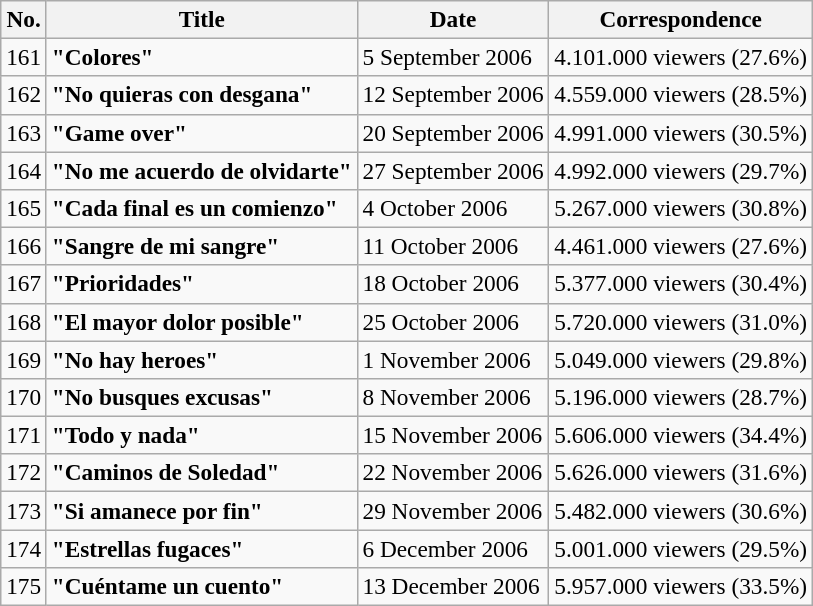<table class="sortable wikitable" style="font-size:97%">
<tr>
<th>No.</th>
<th>Title</th>
<th>Date</th>
<th>Correspondence</th>
</tr>
<tr>
<td>161</td>
<td><strong>"Colores"</strong></td>
<td>5 September 2006</td>
<td>4.101.000 viewers (27.6%)</td>
</tr>
<tr>
<td>162</td>
<td><strong>"No quieras con desgana"</strong></td>
<td>12 September 2006</td>
<td>4.559.000 viewers (28.5%)</td>
</tr>
<tr>
<td>163</td>
<td><strong>"Game over"</strong></td>
<td>20 September 2006</td>
<td>4.991.000 viewers (30.5%)</td>
</tr>
<tr>
<td>164</td>
<td><strong>"No me acuerdo de olvidarte"</strong></td>
<td>27 September 2006</td>
<td>4.992.000 viewers (29.7%)</td>
</tr>
<tr>
<td>165</td>
<td><strong>"Cada final es un comienzo"</strong></td>
<td>4 October 2006</td>
<td>5.267.000 viewers (30.8%)</td>
</tr>
<tr>
<td>166</td>
<td><strong>"Sangre de mi sangre"</strong></td>
<td>11 October 2006</td>
<td>4.461.000 viewers (27.6%)</td>
</tr>
<tr>
<td>167</td>
<td><strong>"Prioridades"</strong></td>
<td>18 October 2006</td>
<td>5.377.000 viewers (30.4%)</td>
</tr>
<tr>
<td>168</td>
<td><strong>"El mayor dolor posible"</strong></td>
<td>25 October 2006</td>
<td>5.720.000 viewers (31.0%)</td>
</tr>
<tr>
<td>169</td>
<td><strong>"No hay heroes"</strong></td>
<td>1 November 2006</td>
<td>5.049.000 viewers (29.8%)</td>
</tr>
<tr>
<td>170</td>
<td><strong>"No busques excusas"</strong></td>
<td>8 November 2006</td>
<td>5.196.000 viewers (28.7%)</td>
</tr>
<tr>
<td>171</td>
<td><strong>"Todo y nada"</strong></td>
<td>15 November 2006</td>
<td>5.606.000 viewers (34.4%)</td>
</tr>
<tr>
<td>172</td>
<td><strong>"Caminos de Soledad"</strong></td>
<td>22 November 2006</td>
<td>5.626.000 viewers (31.6%)</td>
</tr>
<tr>
<td>173</td>
<td><strong>"Si amanece por fin"</strong></td>
<td>29 November 2006</td>
<td>5.482.000 viewers (30.6%)</td>
</tr>
<tr>
<td>174</td>
<td><strong>"Estrellas fugaces"</strong></td>
<td>6 December 2006</td>
<td>5.001.000 viewers (29.5%)</td>
</tr>
<tr>
<td>175</td>
<td><strong>"Cuéntame un cuento"</strong></td>
<td>13 December 2006</td>
<td>5.957.000 viewers (33.5%)</td>
</tr>
</table>
